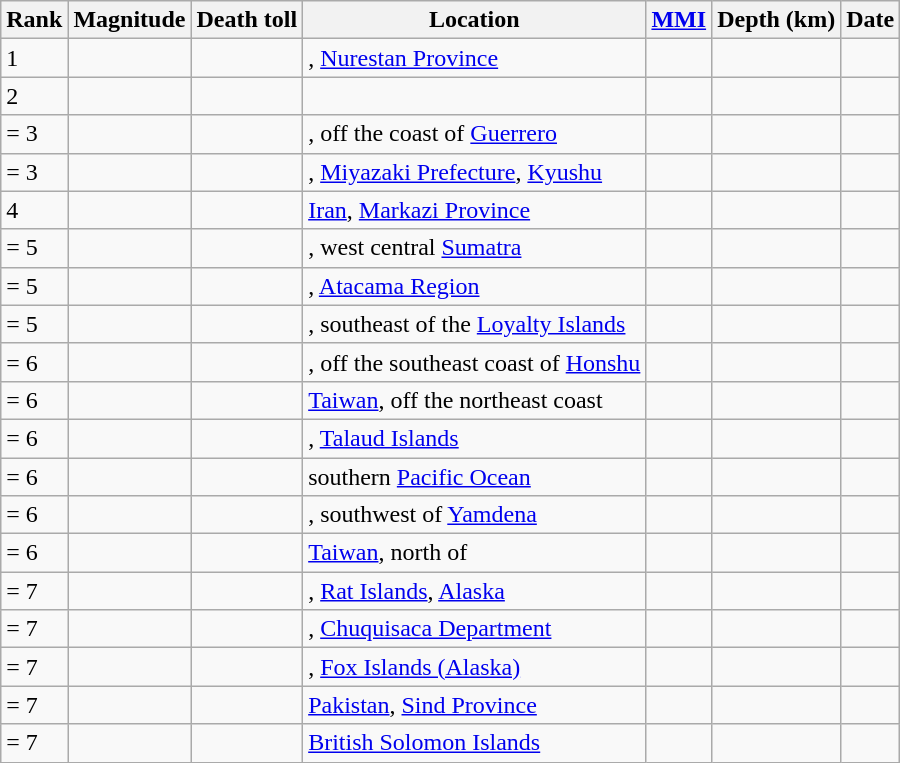<table class="sortable wikitable" style="font-size:100%;">
<tr>
<th>Rank</th>
<th>Magnitude</th>
<th>Death toll</th>
<th>Location</th>
<th><a href='#'>MMI</a></th>
<th>Depth (km)</th>
<th>Date</th>
</tr>
<tr>
<td>1</td>
<td></td>
<td></td>
<td>, <a href='#'>Nurestan Province</a></td>
<td></td>
<td></td>
<td></td>
</tr>
<tr>
<td>2</td>
<td></td>
<td></td>
<td></td>
<td></td>
<td></td>
<td></td>
</tr>
<tr>
<td>= 3</td>
<td></td>
<td></td>
<td>, off the coast of <a href='#'>Guerrero</a></td>
<td></td>
<td></td>
<td></td>
</tr>
<tr>
<td>= 3</td>
<td></td>
<td></td>
<td>, <a href='#'>Miyazaki Prefecture</a>, <a href='#'>Kyushu</a></td>
<td></td>
<td></td>
<td></td>
</tr>
<tr>
<td>4</td>
<td></td>
<td></td>
<td> <a href='#'>Iran</a>, <a href='#'>Markazi Province</a></td>
<td></td>
<td></td>
<td></td>
</tr>
<tr>
<td>= 5</td>
<td></td>
<td></td>
<td>, west central <a href='#'>Sumatra</a></td>
<td></td>
<td></td>
<td></td>
</tr>
<tr>
<td>= 5</td>
<td></td>
<td></td>
<td>, <a href='#'>Atacama Region</a></td>
<td></td>
<td></td>
<td></td>
</tr>
<tr>
<td>= 5</td>
<td></td>
<td></td>
<td>, southeast of the <a href='#'>Loyalty Islands</a></td>
<td></td>
<td></td>
<td></td>
</tr>
<tr>
<td>= 6</td>
<td></td>
<td></td>
<td>, off the southeast coast of <a href='#'>Honshu</a></td>
<td></td>
<td></td>
<td></td>
</tr>
<tr>
<td>= 6</td>
<td></td>
<td></td>
<td> <a href='#'>Taiwan</a>, off the northeast coast</td>
<td></td>
<td></td>
<td></td>
</tr>
<tr>
<td>= 6</td>
<td></td>
<td></td>
<td>, <a href='#'>Talaud Islands</a></td>
<td></td>
<td></td>
<td></td>
</tr>
<tr>
<td>= 6</td>
<td></td>
<td></td>
<td>southern <a href='#'>Pacific Ocean</a></td>
<td></td>
<td></td>
<td></td>
</tr>
<tr>
<td>= 6</td>
<td></td>
<td></td>
<td>, southwest of <a href='#'>Yamdena</a></td>
<td></td>
<td></td>
<td></td>
</tr>
<tr>
<td>= 6</td>
<td></td>
<td></td>
<td> <a href='#'>Taiwan</a>, north of</td>
<td></td>
<td></td>
<td></td>
</tr>
<tr>
<td>= 7</td>
<td></td>
<td></td>
<td>, <a href='#'>Rat Islands</a>, <a href='#'>Alaska</a></td>
<td></td>
<td></td>
<td></td>
</tr>
<tr>
<td>= 7</td>
<td></td>
<td></td>
<td>, <a href='#'>Chuquisaca Department</a></td>
<td></td>
<td></td>
<td></td>
</tr>
<tr>
<td>= 7</td>
<td></td>
<td></td>
<td>, <a href='#'>Fox Islands (Alaska)</a></td>
<td></td>
<td></td>
<td></td>
</tr>
<tr>
<td>= 7</td>
<td></td>
<td></td>
<td> <a href='#'>Pakistan</a>, <a href='#'>Sind Province</a></td>
<td></td>
<td></td>
<td></td>
</tr>
<tr>
<td>= 7</td>
<td></td>
<td></td>
<td> <a href='#'>British Solomon Islands</a></td>
<td></td>
<td></td>
<td></td>
</tr>
</table>
